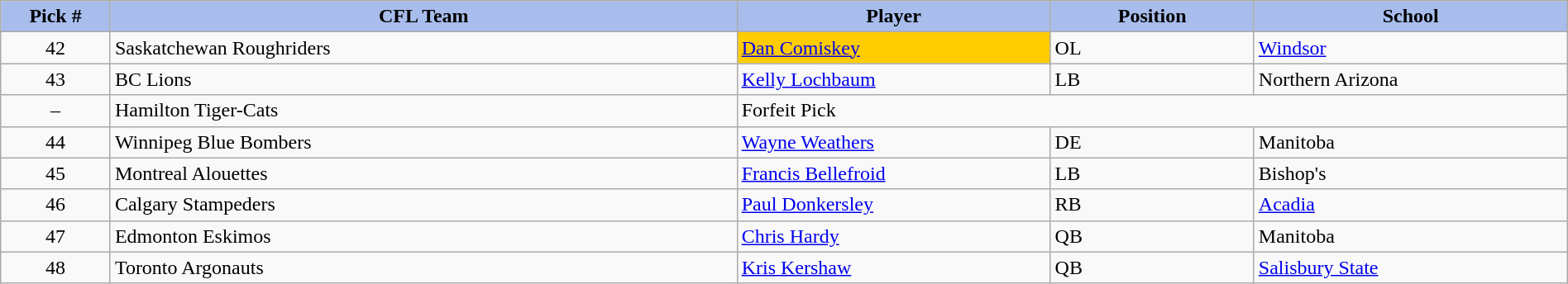<table class="wikitable" style="width: 100%">
<tr>
<th style="background:#A8BDEC;" width=7%>Pick #</th>
<th width=40% style="background:#A8BDEC;">CFL Team</th>
<th width=20% style="background:#A8BDEC;">Player</th>
<th width=13% style="background:#A8BDEC;">Position</th>
<th width=20% style="background:#A8BDEC;">School</th>
</tr>
<tr>
<td align=center>42</td>
<td>Saskatchewan Roughriders</td>
<td bgcolor="#FFCC00"><a href='#'>Dan Comiskey</a></td>
<td>OL</td>
<td><a href='#'>Windsor</a></td>
</tr>
<tr>
<td align=center>43</td>
<td>BC Lions</td>
<td><a href='#'>Kelly Lochbaum</a></td>
<td>LB</td>
<td>Northern Arizona</td>
</tr>
<tr>
<td align=center>–</td>
<td>Hamilton Tiger-Cats</td>
<td colspan="3">Forfeit Pick</td>
</tr>
<tr>
<td align=center>44</td>
<td>Winnipeg Blue Bombers</td>
<td><a href='#'>Wayne Weathers</a></td>
<td>DE</td>
<td>Manitoba</td>
</tr>
<tr>
<td align=center>45</td>
<td>Montreal Alouettes</td>
<td><a href='#'>Francis Bellefroid</a></td>
<td>LB</td>
<td>Bishop's</td>
</tr>
<tr>
<td align=center>46</td>
<td>Calgary Stampeders</td>
<td><a href='#'>Paul Donkersley</a></td>
<td>RB</td>
<td><a href='#'>Acadia</a></td>
</tr>
<tr>
<td align=center>47</td>
<td>Edmonton Eskimos</td>
<td><a href='#'>Chris Hardy</a></td>
<td>QB</td>
<td>Manitoba</td>
</tr>
<tr>
<td align=center>48</td>
<td>Toronto Argonauts</td>
<td><a href='#'>Kris Kershaw</a></td>
<td>QB</td>
<td><a href='#'>Salisbury State</a></td>
</tr>
</table>
